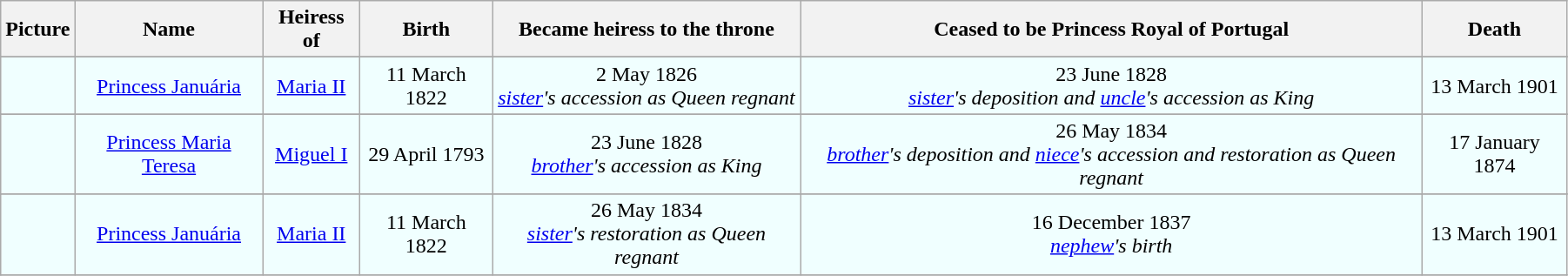<table width=95% class="wikitable">
<tr>
<th>Picture</th>
<th>Name</th>
<th>Heiress of</th>
<th>Birth</th>
<th>Became heiress to the throne</th>
<th>Ceased to be Princess Royal of Portugal</th>
<th>Death</th>
</tr>
<tr>
</tr>
<tr bgcolor=#F0FFFF>
<td align="center"></td>
<td align="center"><a href='#'>Princess Januária</a></td>
<td align="center"><a href='#'>Maria II</a></td>
<td align="center">11 March 1822</td>
<td align="center">2 May 1826<br><em><a href='#'>sister</a>'s accession as Queen regnant</em></td>
<td align="center">23 June 1828<br><em><a href='#'>sister</a>'s deposition and <a href='#'>uncle</a>'s accession as King</em></td>
<td align="center">13 March 1901</td>
</tr>
<tr>
</tr>
<tr bgcolor=#F0FFFF>
<td align="center"></td>
<td align="center"><a href='#'>Princess Maria Teresa</a></td>
<td align="center"><a href='#'>Miguel I</a></td>
<td align="center">29 April 1793</td>
<td align="center">23 June 1828<br><em><a href='#'>brother</a>'s accession as King</em></td>
<td align="center">26 May 1834<br><em><a href='#'>brother</a>'s deposition and <a href='#'>niece</a>'s accession and restoration as Queen regnant</em></td>
<td align="center">17 January 1874</td>
</tr>
<tr>
</tr>
<tr bgcolor=#F0FFFF>
<td align="center"></td>
<td align="center"><a href='#'>Princess Januária</a></td>
<td align="center"><a href='#'>Maria II</a></td>
<td align="center">11 March 1822</td>
<td align="center">26 May 1834<br><em><a href='#'>sister</a>'s restoration as Queen regnant</em></td>
<td align="center">16 December 1837<br><em><a href='#'>nephew</a>'s birth</em></td>
<td align="center">13 March 1901</td>
</tr>
<tr>
</tr>
</table>
